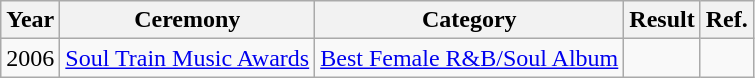<table class="wikitable">
<tr>
<th>Year</th>
<th>Ceremony</th>
<th>Category</th>
<th>Result</th>
<th>Ref.</th>
</tr>
<tr>
<td>2006</td>
<td><a href='#'>Soul Train Music Awards</a></td>
<td><a href='#'>Best Female R&B/Soul Album</a></td>
<td></td>
<td style="text-align:center;"></td>
</tr>
</table>
